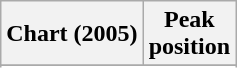<table class="wikitable sortable plainrowheaders" style="text-align:center;">
<tr>
<th scope="col">Chart (2005)</th>
<th scope="col">Peak<br>position</th>
</tr>
<tr>
</tr>
<tr>
</tr>
<tr>
</tr>
<tr>
</tr>
</table>
